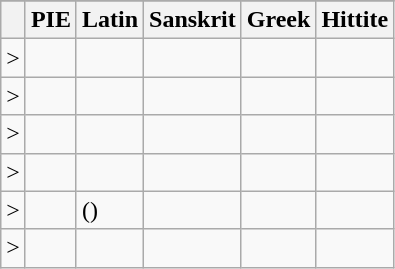<table class="wikitable">
<tr>
</tr>
<tr>
<th></th>
<th>PIE</th>
<th>Latin</th>
<th>Sanskrit</th>
<th>Greek</th>
<th>Hittite</th>
</tr>
<tr>
<td> > </td>
<td></td>
<td></td>
<td></td>
<td></td>
<td></td>
</tr>
<tr>
<td> > </td>
<td></td>
<td></td>
<td></td>
<td></td>
<td></td>
</tr>
<tr>
<td> > </td>
<td></td>
<td></td>
<td></td>
<td></td>
<td></td>
</tr>
<tr>
<td> > </td>
<td></td>
<td></td>
<td></td>
<td></td>
<td></td>
</tr>
<tr>
<td> > </td>
<td></td>
<td> ()</td>
<td></td>
<td></td>
<td></td>
</tr>
<tr>
<td> > </td>
<td></td>
<td></td>
<td></td>
<td></td>
<td></td>
</tr>
</table>
